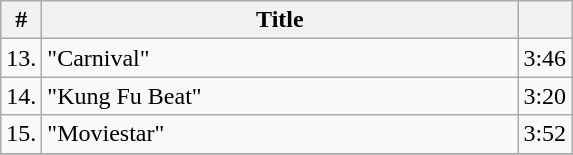<table class="wikitable">
<tr>
<th>#</th>
<th width="310">Title</th>
<th></th>
</tr>
<tr>
<td>13.</td>
<td>"Carnival"</td>
<td>3:46</td>
</tr>
<tr>
<td>14.</td>
<td>"Kung Fu Beat"</td>
<td>3:20</td>
</tr>
<tr>
<td>15.</td>
<td>"Moviestar"</td>
<td>3:52</td>
</tr>
<tr>
</tr>
</table>
